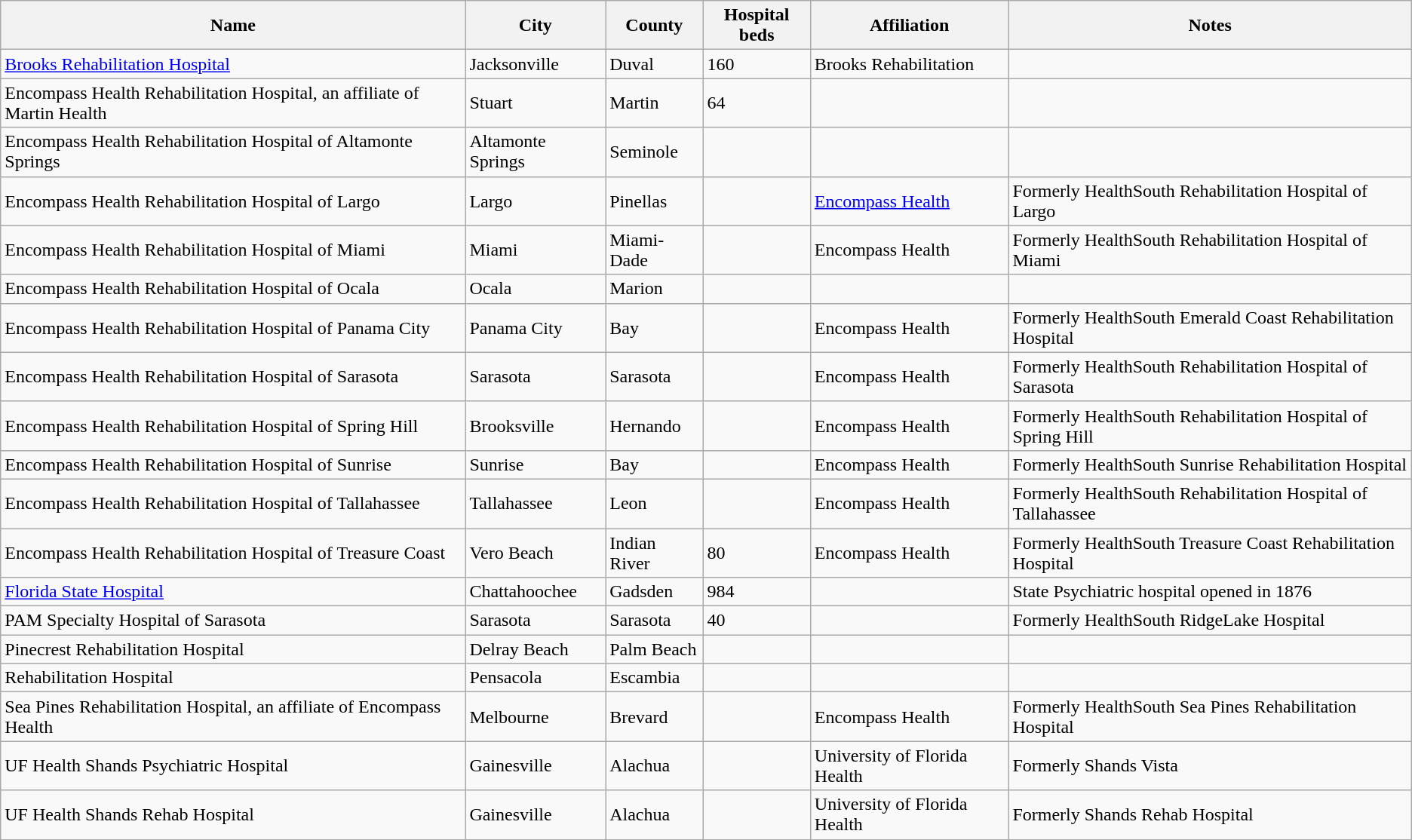<table class="wikitable sortable">
<tr>
<th scope="col">Name</th>
<th scope="col">City</th>
<th scope="col">County</th>
<th scope="col">Hospital beds</th>
<th scope="col">Affiliation</th>
<th class="unsortable" scope="col">Notes</th>
</tr>
<tr>
<td><a href='#'>Brooks Rehabilitation Hospital</a></td>
<td>Jacksonville</td>
<td>Duval</td>
<td>160</td>
<td>Brooks Rehabilitation</td>
<td></td>
</tr>
<tr>
<td>Encompass Health Rehabilitation Hospital, an affiliate of Martin Health</td>
<td>Stuart</td>
<td>Martin</td>
<td>64</td>
<td></td>
<td></td>
</tr>
<tr>
<td>Encompass Health Rehabilitation Hospital of Altamonte Springs</td>
<td>Altamonte Springs</td>
<td>Seminole</td>
<td></td>
<td></td>
<td></td>
</tr>
<tr>
<td>Encompass Health Rehabilitation Hospital of Largo</td>
<td>Largo</td>
<td>Pinellas</td>
<td></td>
<td><a href='#'>Encompass Health</a></td>
<td>Formerly HealthSouth Rehabilitation Hospital of Largo</td>
</tr>
<tr>
<td>Encompass Health Rehabilitation Hospital of Miami</td>
<td>Miami</td>
<td>Miami-Dade</td>
<td></td>
<td>Encompass Health</td>
<td>Formerly HealthSouth Rehabilitation Hospital of Miami</td>
</tr>
<tr>
<td>Encompass Health Rehabilitation Hospital of Ocala</td>
<td>Ocala</td>
<td>Marion</td>
<td></td>
<td></td>
<td></td>
</tr>
<tr>
<td>Encompass Health Rehabilitation Hospital of Panama City</td>
<td>Panama City</td>
<td>Bay</td>
<td></td>
<td>Encompass Health</td>
<td>Formerly HealthSouth Emerald Coast Rehabilitation Hospital</td>
</tr>
<tr>
<td>Encompass Health Rehabilitation Hospital of Sarasota</td>
<td>Sarasota</td>
<td>Sarasota</td>
<td></td>
<td>Encompass Health</td>
<td>Formerly HealthSouth Rehabilitation Hospital of Sarasota</td>
</tr>
<tr>
<td>Encompass Health Rehabilitation Hospital of Spring Hill</td>
<td>Brooksville</td>
<td>Hernando</td>
<td></td>
<td>Encompass Health</td>
<td>Formerly HealthSouth Rehabilitation Hospital of Spring Hill</td>
</tr>
<tr>
<td>Encompass Health Rehabilitation Hospital of Sunrise</td>
<td>Sunrise</td>
<td>Bay</td>
<td></td>
<td>Encompass Health</td>
<td>Formerly HealthSouth Sunrise Rehabilitation Hospital</td>
</tr>
<tr>
<td>Encompass Health Rehabilitation Hospital of Tallahassee</td>
<td>Tallahassee</td>
<td>Leon</td>
<td></td>
<td>Encompass Health</td>
<td>Formerly HealthSouth Rehabilitation Hospital of Tallahassee</td>
</tr>
<tr>
<td>Encompass Health Rehabilitation Hospital of Treasure Coast</td>
<td>Vero Beach</td>
<td>Indian River</td>
<td>80</td>
<td>Encompass Health</td>
<td>Formerly HealthSouth Treasure Coast Rehabilitation Hospital</td>
</tr>
<tr>
<td><a href='#'>Florida State Hospital</a></td>
<td>Chattahoochee</td>
<td>Gadsden</td>
<td>984</td>
<td></td>
<td>State Psychiatric hospital opened in 1876</td>
</tr>
<tr>
<td>PAM Specialty Hospital of Sarasota</td>
<td>Sarasota</td>
<td>Sarasota</td>
<td>40</td>
<td></td>
<td>Formerly HealthSouth RidgeLake Hospital</td>
</tr>
<tr>
<td>Pinecrest Rehabilitation Hospital</td>
<td>Delray Beach</td>
<td>Palm Beach</td>
<td></td>
<td></td>
<td></td>
</tr>
<tr>
<td>Rehabilitation Hospital</td>
<td>Pensacola</td>
<td>Escambia</td>
<td></td>
<td></td>
<td></td>
</tr>
<tr>
<td>Sea Pines Rehabilitation Hospital, an affiliate of Encompass Health</td>
<td>Melbourne</td>
<td>Brevard</td>
<td></td>
<td>Encompass Health</td>
<td>Formerly HealthSouth Sea Pines Rehabilitation Hospital</td>
</tr>
<tr>
<td>UF Health Shands Psychiatric Hospital</td>
<td>Gainesville</td>
<td>Alachua</td>
<td></td>
<td>University of Florida Health</td>
<td>Formerly Shands Vista</td>
</tr>
<tr>
<td>UF Health Shands Rehab Hospital</td>
<td>Gainesville</td>
<td>Alachua</td>
<td></td>
<td>University of Florida Health</td>
<td>Formerly Shands Rehab Hospital</td>
</tr>
</table>
